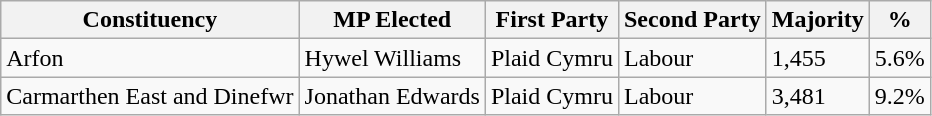<table class="wikitable sortable">
<tr>
<th>Constituency</th>
<th>MP Elected</th>
<th>First Party</th>
<th>Second Party</th>
<th>Majority</th>
<th>%</th>
</tr>
<tr>
<td>Arfon</td>
<td>Hywel Williams</td>
<td>Plaid Cymru</td>
<td>Labour</td>
<td>1,455</td>
<td>5.6%</td>
</tr>
<tr>
<td>Carmarthen East and Dinefwr</td>
<td>Jonathan Edwards</td>
<td>Plaid Cymru</td>
<td>Labour</td>
<td>3,481</td>
<td>9.2%</td>
</tr>
</table>
